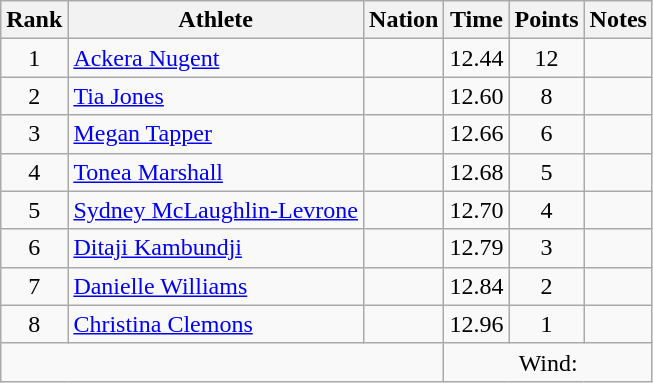<table class="wikitable mw-datatable sortable" style="text-align:center;">
<tr>
<th scope="col" style="width: 10px;">Rank</th>
<th scope="col">Athlete</th>
<th scope="col">Nation</th>
<th scope="col">Time</th>
<th scope="col">Points</th>
<th scope="col">Notes</th>
</tr>
<tr>
<td>1</td>
<td align="left"><a href='#'>Ackera Nugent</a> </td>
<td align="left"></td>
<td>12.44</td>
<td>12</td>
<td></td>
</tr>
<tr>
<td>2</td>
<td align="left"><a href='#'>Tia Jones</a> </td>
<td align="left"></td>
<td>12.60</td>
<td>8</td>
<td></td>
</tr>
<tr>
<td>3</td>
<td align="left"><a href='#'>Megan Tapper</a> </td>
<td align="left"></td>
<td>12.66</td>
<td>6</td>
<td></td>
</tr>
<tr>
<td>4</td>
<td align="left"><a href='#'>Tonea Marshall</a> </td>
<td align="left"></td>
<td>12.68</td>
<td>5</td>
<td></td>
</tr>
<tr>
<td>5</td>
<td align="left"><a href='#'>Sydney McLaughlin-Levrone</a> </td>
<td align="left"></td>
<td>12.70</td>
<td>4</td>
<td></td>
</tr>
<tr>
<td>6</td>
<td align="left"><a href='#'>Ditaji Kambundji</a> </td>
<td align="left"></td>
<td>12.79</td>
<td>3</td>
<td></td>
</tr>
<tr>
<td>7</td>
<td align="left"><a href='#'>Danielle Williams</a> </td>
<td align="left"></td>
<td>12.84</td>
<td>2</td>
<td></td>
</tr>
<tr>
<td>8</td>
<td align="left"><a href='#'>Christina Clemons</a> </td>
<td align="left"></td>
<td>12.96</td>
<td>1</td>
<td></td>
</tr>
<tr class="sortbottom">
<td colspan="3"></td>
<td colspan="3">Wind: </td>
</tr>
</table>
